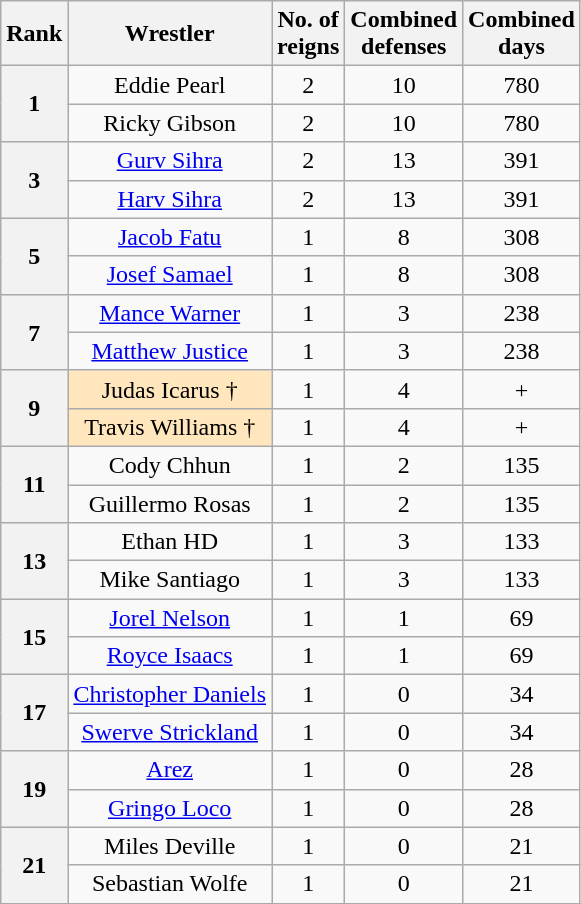<table class="wikitable sortable" style="text-align: center">
<tr>
<th>Rank</th>
<th>Wrestler</th>
<th data-sort-type="number">No. of<br>reigns</th>
<th data-sort-type="number">Combined<br>defenses</th>
<th data-sort-type="number">Combined<br>days</th>
</tr>
<tr>
<th rowspan=2>1</th>
<td>Eddie Pearl</td>
<td>2</td>
<td>10</td>
<td>780</td>
</tr>
<tr>
<td>Ricky Gibson</td>
<td>2</td>
<td>10</td>
<td>780</td>
</tr>
<tr>
<th rowspan=2>3</th>
<td><a href='#'>Gurv Sihra</a></td>
<td>2</td>
<td>13</td>
<td>391</td>
</tr>
<tr>
<td><a href='#'>Harv Sihra</a></td>
<td>2</td>
<td>13</td>
<td>391</td>
</tr>
<tr>
<th rowspan=2>5</th>
<td><a href='#'>Jacob Fatu</a></td>
<td>1</td>
<td>8</td>
<td>308</td>
</tr>
<tr>
<td><a href='#'>Josef Samael</a></td>
<td>1</td>
<td>8</td>
<td>308</td>
</tr>
<tr>
<th rowspan=2>7</th>
<td><a href='#'>Mance Warner</a></td>
<td>1</td>
<td>3</td>
<td>238</td>
</tr>
<tr>
<td><a href='#'>Matthew Justice</a></td>
<td>1</td>
<td>3</td>
<td>238</td>
</tr>
<tr>
<th rowspan=2>9</th>
<td style="background-color:#FFE6BD">Judas Icarus †</td>
<td>1</td>
<td>4</td>
<td>+</td>
</tr>
<tr>
<td style="background-color:#FFE6BD">Travis Williams †</td>
<td>1</td>
<td>4</td>
<td>+</td>
</tr>
<tr>
<th rowspan=2>11</th>
<td>Cody Chhun</td>
<td>1</td>
<td>2</td>
<td>135</td>
</tr>
<tr>
<td>Guillermo Rosas</td>
<td>1</td>
<td>2</td>
<td>135</td>
</tr>
<tr>
<th rowspan=2>13</th>
<td>Ethan HD</td>
<td>1</td>
<td>3</td>
<td>133</td>
</tr>
<tr>
<td>Mike Santiago</td>
<td>1</td>
<td>3</td>
<td>133</td>
</tr>
<tr>
<th rowspan=2>15</th>
<td><a href='#'>Jorel Nelson</a></td>
<td>1</td>
<td>1</td>
<td>69</td>
</tr>
<tr>
<td><a href='#'>Royce Isaacs</a></td>
<td>1</td>
<td>1</td>
<td>69</td>
</tr>
<tr>
<th rowspan=2>17</th>
<td><a href='#'>Christopher Daniels</a></td>
<td>1</td>
<td>0</td>
<td>34</td>
</tr>
<tr>
<td><a href='#'>Swerve Strickland</a></td>
<td>1</td>
<td>0</td>
<td>34</td>
</tr>
<tr>
<th rowspan=2>19</th>
<td><a href='#'>Arez</a></td>
<td>1</td>
<td>0</td>
<td>28</td>
</tr>
<tr>
<td><a href='#'>Gringo Loco</a></td>
<td>1</td>
<td>0</td>
<td>28</td>
</tr>
<tr>
<th rowspan=2>21</th>
<td>Miles Deville</td>
<td>1</td>
<td>0</td>
<td>21</td>
</tr>
<tr>
<td>Sebastian Wolfe</td>
<td>1</td>
<td>0</td>
<td>21</td>
</tr>
<tr>
</tr>
</table>
